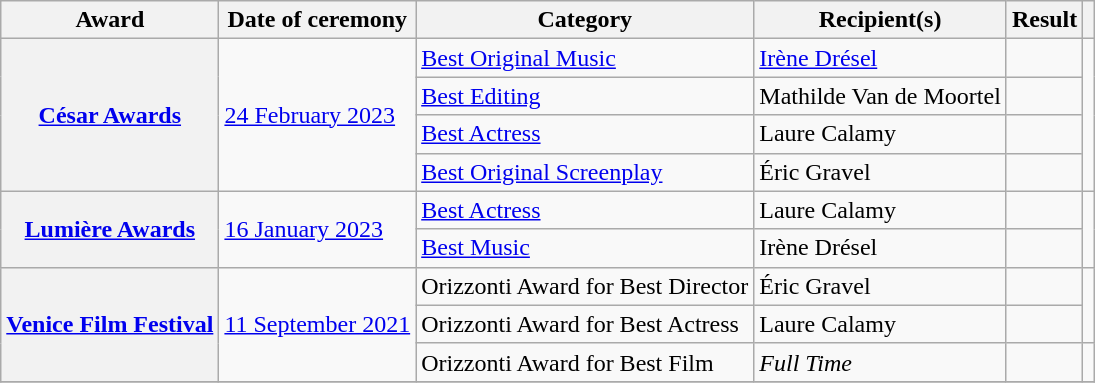<table class="wikitable sortable plainrowheaders">
<tr>
<th scope="col">Award</th>
<th scope="col">Date of ceremony</th>
<th scope="col">Category</th>
<th scope="col">Recipient(s)</th>
<th scope="col">Result</th>
<th scope="col" class="unsortable"></th>
</tr>
<tr>
<th rowspan="4" scope="row"><a href='#'>César Awards</a></th>
<td rowspan="4"><a href='#'>24 February 2023</a></td>
<td><a href='#'>Best Original Music</a></td>
<td><a href='#'>Irène Drésel</a></td>
<td></td>
<td rowspan="4" style="text-align:center;"></td>
</tr>
<tr>
<td><a href='#'>Best Editing</a></td>
<td>Mathilde Van de Moortel</td>
<td></td>
</tr>
<tr>
<td><a href='#'>Best Actress</a></td>
<td>Laure Calamy</td>
<td></td>
</tr>
<tr>
<td><a href='#'>Best Original Screenplay</a></td>
<td>Éric Gravel</td>
<td></td>
</tr>
<tr>
<th rowspan="2" scope="row"><a href='#'>Lumière Awards</a></th>
<td rowspan="2"><a href='#'>16 January 2023</a></td>
<td><a href='#'>Best Actress</a></td>
<td>Laure Calamy</td>
<td></td>
<td rowspan="2" align="center"></td>
</tr>
<tr>
<td><a href='#'>Best Music</a></td>
<td>Irène Drésel</td>
<td></td>
</tr>
<tr>
<th rowspan="3" scope="row"><a href='#'>Venice Film Festival</a></th>
<td rowspan="3"><a href='#'>11 September 2021</a></td>
<td>Orizzonti Award for Best Director</td>
<td>Éric Gravel</td>
<td></td>
<td rowspan="2" align="center"></td>
</tr>
<tr>
<td>Orizzonti Award for Best Actress</td>
<td>Laure Calamy</td>
<td></td>
</tr>
<tr>
<td>Orizzonti Award for Best Film</td>
<td><em>Full Time</em></td>
<td></td>
<td align="center"></td>
</tr>
<tr>
</tr>
</table>
